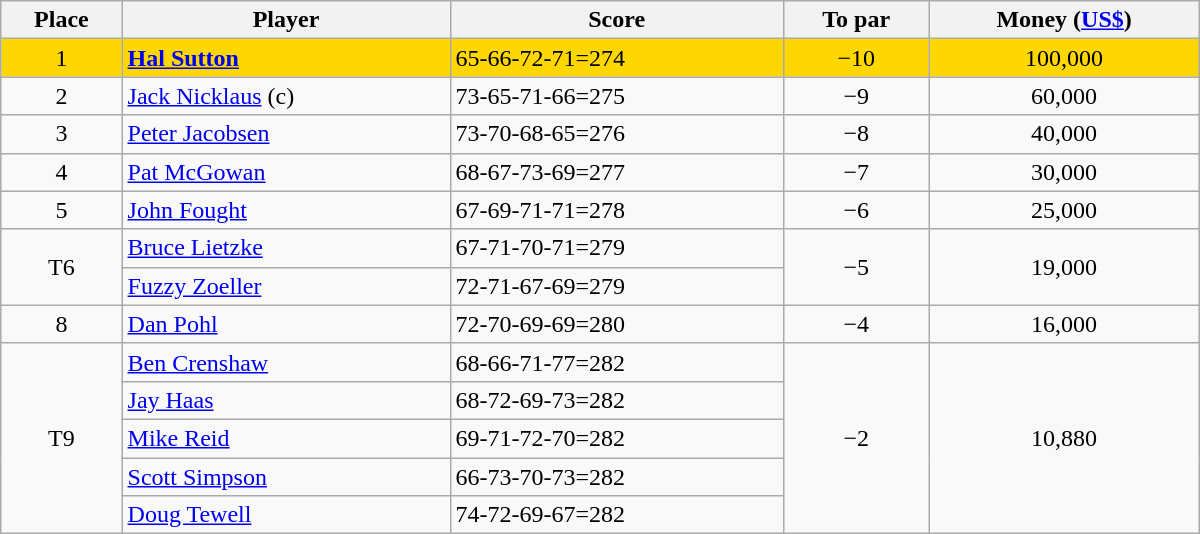<table class="wikitable" style="width:50em;margin-bottom:0;">
<tr>
<th>Place</th>
<th>Player</th>
<th>Score</th>
<th>To par</th>
<th>Money (<a href='#'>US$</a>)</th>
</tr>
<tr style="background:gold">
<td align="center">1</td>
<td> <strong><a href='#'>Hal Sutton</a></strong></td>
<td>65-66-72-71=274</td>
<td align=center>−10</td>
<td align=center>100,000</td>
</tr>
<tr>
<td align="center">2</td>
<td> <a href='#'>Jack Nicklaus</a> (c)</td>
<td>73-65-71-66=275</td>
<td align=center>−9</td>
<td align=center>60,000</td>
</tr>
<tr>
<td align="center">3</td>
<td> <a href='#'>Peter Jacobsen</a></td>
<td>73-70-68-65=276</td>
<td align=center>−8</td>
<td align=center>40,000</td>
</tr>
<tr>
<td align="center">4</td>
<td> <a href='#'>Pat McGowan</a></td>
<td>68-67-73-69=277</td>
<td align=center>−7</td>
<td align=center>30,000</td>
</tr>
<tr>
<td align="center">5</td>
<td> <a href='#'>John Fought</a></td>
<td>67-69-71-71=278</td>
<td align=center>−6</td>
<td align=center>25,000</td>
</tr>
<tr>
<td rowspan=2 align="center">T6</td>
<td> <a href='#'>Bruce Lietzke</a></td>
<td>67-71-70-71=279</td>
<td rowspan=2 align="center">−5</td>
<td rowspan=2 align=center>19,000</td>
</tr>
<tr>
<td> <a href='#'>Fuzzy Zoeller</a></td>
<td>72-71-67-69=279</td>
</tr>
<tr>
<td align="center">8</td>
<td> <a href='#'>Dan Pohl</a></td>
<td>72-70-69-69=280</td>
<td align=center>−4</td>
<td align=center>16,000</td>
</tr>
<tr>
<td rowspan=5 align="center">T9</td>
<td> <a href='#'>Ben Crenshaw</a></td>
<td>68-66-71-77=282</td>
<td rowspan=5 align=center>−2</td>
<td rowspan=5 align=center>10,880</td>
</tr>
<tr>
<td> <a href='#'>Jay Haas</a></td>
<td>68-72-69-73=282</td>
</tr>
<tr>
<td> <a href='#'>Mike Reid</a></td>
<td>69-71-72-70=282</td>
</tr>
<tr>
<td> <a href='#'>Scott Simpson</a></td>
<td>66-73-70-73=282</td>
</tr>
<tr>
<td> <a href='#'>Doug Tewell</a></td>
<td>74-72-69-67=282</td>
</tr>
</table>
